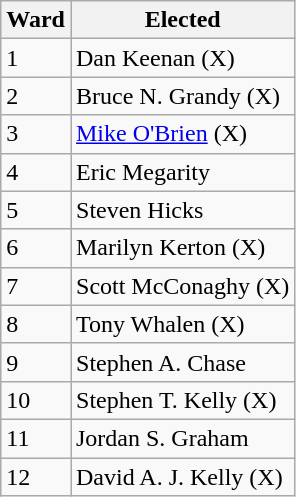<table class="wikitable">
<tr>
<th>Ward</th>
<th>Elected</th>
</tr>
<tr>
<td>1</td>
<td>Dan Keenan (X)</td>
</tr>
<tr>
<td>2</td>
<td>Bruce N. Grandy (X)</td>
</tr>
<tr>
<td>3</td>
<td><a href='#'>Mike O'Brien</a> (X)</td>
</tr>
<tr>
<td>4</td>
<td>Eric Megarity</td>
</tr>
<tr>
<td>5</td>
<td>Steven Hicks</td>
</tr>
<tr>
<td>6</td>
<td>Marilyn Kerton (X)</td>
</tr>
<tr>
<td>7</td>
<td>Scott McConaghy (X)</td>
</tr>
<tr>
<td>8</td>
<td>Tony Whalen (X)</td>
</tr>
<tr>
<td>9</td>
<td>Stephen A. Chase</td>
</tr>
<tr>
<td>10</td>
<td>Stephen T. Kelly (X)</td>
</tr>
<tr>
<td>11</td>
<td>Jordan S. Graham</td>
</tr>
<tr>
<td>12</td>
<td>David A. J. Kelly (X)</td>
</tr>
</table>
